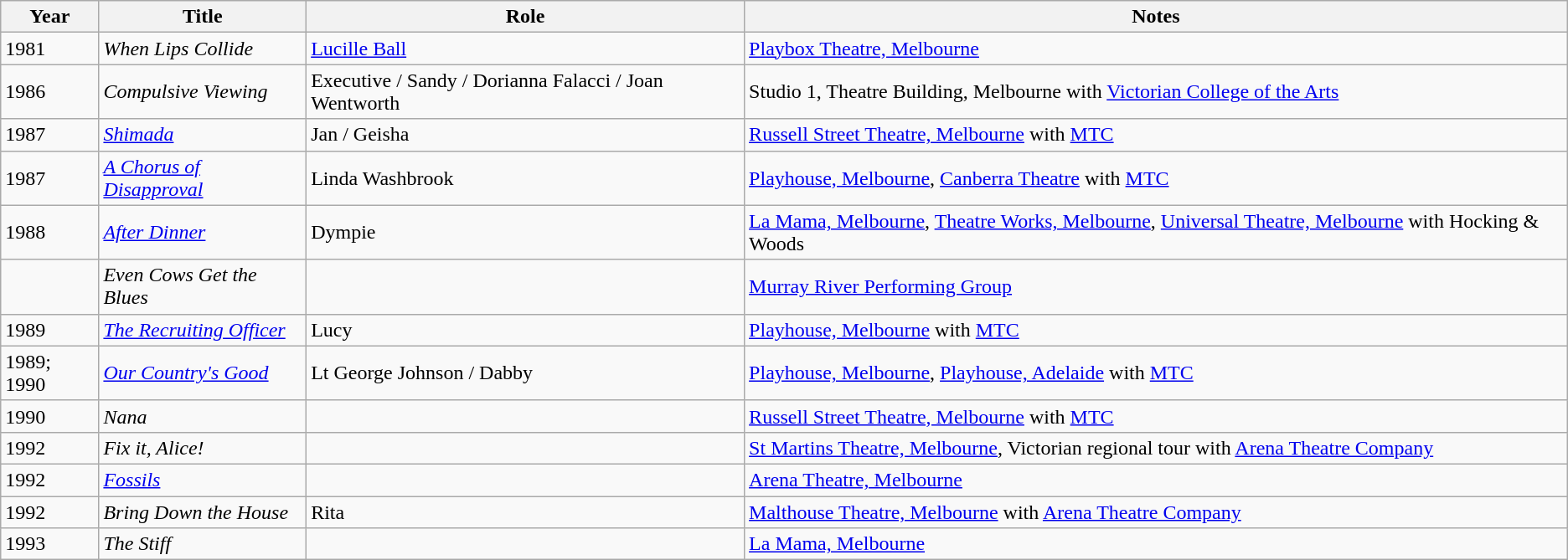<table class=wikitable>
<tr>
<th>Year</th>
<th>Title</th>
<th>Role</th>
<th>Notes</th>
</tr>
<tr>
<td>1981</td>
<td><em>When Lips Collide</em></td>
<td><a href='#'>Lucille Ball</a></td>
<td><a href='#'>Playbox Theatre, Melbourne</a></td>
</tr>
<tr>
<td>1986</td>
<td><em>Compulsive Viewing</em></td>
<td>Executive / Sandy / Dorianna Falacci / Joan Wentworth</td>
<td>Studio 1, Theatre Building, Melbourne with <a href='#'>Victorian College of the Arts</a></td>
</tr>
<tr>
<td>1987</td>
<td><em><a href='#'>Shimada</a></em></td>
<td>Jan / Geisha</td>
<td><a href='#'>Russell Street Theatre, Melbourne</a> with <a href='#'>MTC</a></td>
</tr>
<tr>
<td>1987</td>
<td><em><a href='#'>A Chorus of Disapproval</a></em></td>
<td>Linda Washbrook</td>
<td><a href='#'>Playhouse, Melbourne</a>, <a href='#'>Canberra Theatre</a> with <a href='#'>MTC</a></td>
</tr>
<tr>
<td>1988</td>
<td><em><a href='#'>After Dinner</a></em></td>
<td>Dympie</td>
<td><a href='#'>La Mama, Melbourne</a>, <a href='#'>Theatre Works, Melbourne</a>, <a href='#'>Universal Theatre, Melbourne</a> with Hocking & Woods</td>
</tr>
<tr>
<td></td>
<td><em>Even Cows Get the Blues</em></td>
<td></td>
<td><a href='#'>Murray River Performing Group</a></td>
</tr>
<tr>
<td>1989</td>
<td><em><a href='#'>The Recruiting Officer</a></em></td>
<td>Lucy</td>
<td><a href='#'>Playhouse, Melbourne</a> with <a href='#'>MTC</a></td>
</tr>
<tr>
<td>1989; 1990</td>
<td><em><a href='#'>Our Country's Good</a></em></td>
<td>Lt George Johnson / Dabby</td>
<td><a href='#'>Playhouse, Melbourne</a>, <a href='#'>Playhouse, Adelaide</a> with <a href='#'>MTC</a></td>
</tr>
<tr>
<td>1990</td>
<td><em>Nana</em></td>
<td></td>
<td><a href='#'>Russell Street Theatre, Melbourne</a> with <a href='#'>MTC</a></td>
</tr>
<tr>
<td>1992</td>
<td><em>Fix it, Alice!</em></td>
<td></td>
<td><a href='#'>St Martins Theatre, Melbourne</a>, Victorian regional tour with <a href='#'>Arena Theatre Company</a></td>
</tr>
<tr>
<td>1992</td>
<td><em><a href='#'>Fossils</a></em></td>
<td></td>
<td><a href='#'>Arena Theatre, Melbourne</a></td>
</tr>
<tr>
<td>1992</td>
<td><em>Bring Down the House</em></td>
<td>Rita</td>
<td><a href='#'>Malthouse Theatre, Melbourne</a> with <a href='#'>Arena Theatre Company</a></td>
</tr>
<tr>
<td>1993</td>
<td><em>The Stiff</em></td>
<td></td>
<td><a href='#'>La Mama, Melbourne</a></td>
</tr>
</table>
